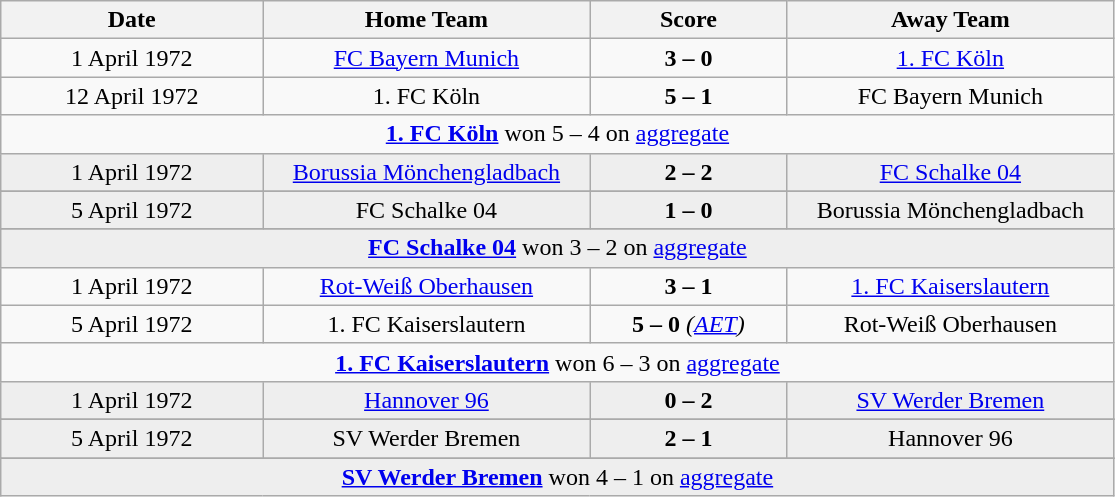<table class="wikitable" style="text-align: center;">
<tr>
<th width=20%>Date</th>
<th width=25%>Home Team</th>
<th width=15%>Score</th>
<th width=25%>Away Team</th>
</tr>
<tr>
<td>1 April 1972</td>
<td><a href='#'>FC Bayern Munich</a></td>
<td><strong>3 – 0</strong></td>
<td><a href='#'>1. FC Köln</a></td>
</tr>
<tr>
<td>12 April 1972</td>
<td>1. FC Köln</td>
<td><strong>5 – 1</strong></td>
<td>FC Bayern Munich</td>
</tr>
<tr>
<td colspan=4><strong><a href='#'>1. FC Köln</a></strong> won 5 – 4 on <a href='#'>aggregate</a></td>
</tr>
<tr style="background: #EEEEEE;">
<td>1 April 1972</td>
<td><a href='#'>Borussia Mönchengladbach</a></td>
<td><strong>2 – 2</strong></td>
<td><a href='#'>FC Schalke 04</a></td>
</tr>
<tr>
</tr>
<tr style="background: #EEEEEE;">
<td>5 April 1972</td>
<td>FC Schalke 04</td>
<td><strong>1 – 0</strong></td>
<td>Borussia Mönchengladbach</td>
</tr>
<tr>
</tr>
<tr style="background: #EEEEEE;">
<td colspan=4><strong><a href='#'>FC Schalke 04</a></strong> won 3 – 2 on <a href='#'>aggregate</a></td>
</tr>
<tr>
<td>1 April 1972</td>
<td><a href='#'>Rot-Weiß Oberhausen</a></td>
<td><strong>3 – 1</strong></td>
<td><a href='#'>1. FC Kaiserslautern</a></td>
</tr>
<tr>
<td>5 April 1972</td>
<td>1. FC Kaiserslautern</td>
<td><strong>5 – 0</strong> <em>(<a href='#'>AET</a>)</em></td>
<td>Rot-Weiß Oberhausen</td>
</tr>
<tr>
<td colspan=4><strong><a href='#'>1. FC Kaiserslautern</a></strong> won 6 – 3 on <a href='#'>aggregate</a></td>
</tr>
<tr style="background: #EEEEEE;">
<td>1 April 1972</td>
<td><a href='#'>Hannover 96</a></td>
<td><strong>0 – 2</strong></td>
<td><a href='#'>SV Werder Bremen</a></td>
</tr>
<tr>
</tr>
<tr style="background: #EEEEEE;">
<td>5 April 1972</td>
<td>SV Werder Bremen</td>
<td><strong>2 – 1</strong></td>
<td>Hannover 96</td>
</tr>
<tr>
</tr>
<tr style="background: #EEEEEE;">
<td colspan=4><strong><a href='#'>SV Werder Bremen</a></strong> won 4 – 1 on <a href='#'>aggregate</a></td>
</tr>
</table>
